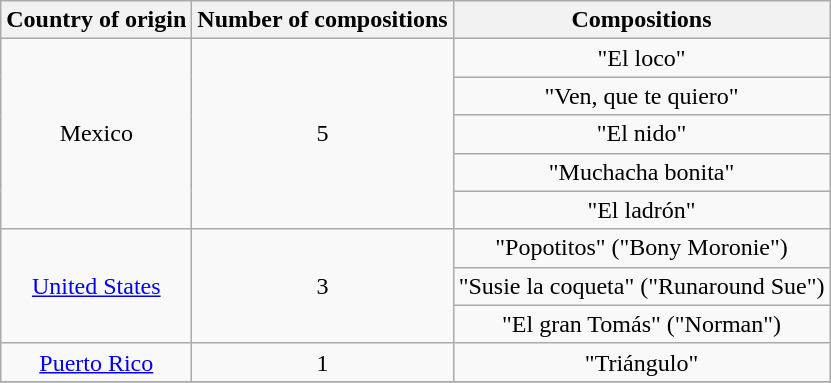<table class="wikitable">
<tr>
<th>Country of origin</th>
<th>Number of compositions</th>
<th>Compositions</th>
</tr>
<tr>
<td align="center" rowspan="5">Mexico</td>
<td align="center" rowspan="5">5</td>
<td align="center">"El loco"</td>
</tr>
<tr>
<td align="center">"Ven, que te quiero"</td>
</tr>
<tr>
<td align="center">"El nido"</td>
</tr>
<tr>
<td align="center">"Muchacha bonita"</td>
</tr>
<tr>
<td align="center">"El ladrón"</td>
</tr>
<tr>
<td align="center" rowspan="3"><a href='#'>United States</a></td>
<td align="center" rowspan="3">3</td>
<td align="center">"Popotitos" ("Bony Moronie")</td>
</tr>
<tr>
<td align="center">"Susie la coqueta" ("Runaround Sue")</td>
</tr>
<tr>
<td align="center">"El gran Tomás" ("Norman")</td>
</tr>
<tr>
<td align="center"><a href='#'>Puerto Rico</a></td>
<td align="center">1</td>
<td align="center">"Triángulo"</td>
</tr>
<tr>
</tr>
</table>
